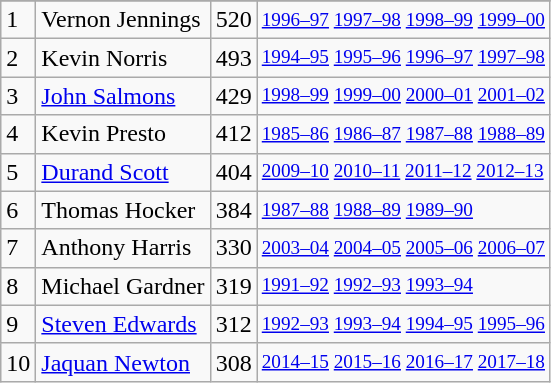<table class="wikitable">
<tr>
</tr>
<tr>
<td>1</td>
<td>Vernon Jennings</td>
<td>520</td>
<td style="font-size:80%;"><a href='#'>1996–97</a> <a href='#'>1997–98</a> <a href='#'>1998–99</a> <a href='#'>1999–00</a></td>
</tr>
<tr>
<td>2</td>
<td>Kevin Norris</td>
<td>493</td>
<td style="font-size:80%;"><a href='#'>1994–95</a> <a href='#'>1995–96</a> <a href='#'>1996–97</a> <a href='#'>1997–98</a></td>
</tr>
<tr>
<td>3</td>
<td><a href='#'>John Salmons</a></td>
<td>429</td>
<td style="font-size:80%;"><a href='#'>1998–99</a> <a href='#'>1999–00</a> <a href='#'>2000–01</a> <a href='#'>2001–02</a></td>
</tr>
<tr>
<td>4</td>
<td>Kevin Presto</td>
<td>412</td>
<td style="font-size:80%;"><a href='#'>1985–86</a> <a href='#'>1986–87</a> <a href='#'>1987–88</a> <a href='#'>1988–89</a></td>
</tr>
<tr>
<td>5</td>
<td><a href='#'>Durand Scott</a></td>
<td>404</td>
<td style="font-size:80%;"><a href='#'>2009–10</a> <a href='#'>2010–11</a> <a href='#'>2011–12</a> <a href='#'>2012–13</a></td>
</tr>
<tr>
<td>6</td>
<td>Thomas Hocker</td>
<td>384</td>
<td style="font-size:80%;"><a href='#'>1987–88</a> <a href='#'>1988–89</a> <a href='#'>1989–90</a></td>
</tr>
<tr>
<td>7</td>
<td>Anthony Harris</td>
<td>330</td>
<td style="font-size:80%;"><a href='#'>2003–04</a> <a href='#'>2004–05</a> <a href='#'>2005–06</a> <a href='#'>2006–07</a></td>
</tr>
<tr>
<td>8</td>
<td>Michael Gardner</td>
<td>319</td>
<td style="font-size:80%;"><a href='#'>1991–92</a> <a href='#'>1992–93</a> <a href='#'>1993–94</a></td>
</tr>
<tr>
<td>9</td>
<td><a href='#'>Steven Edwards</a></td>
<td>312</td>
<td style="font-size:80%;"><a href='#'>1992–93</a> <a href='#'>1993–94</a> <a href='#'>1994–95</a> <a href='#'>1995–96</a></td>
</tr>
<tr>
<td>10</td>
<td><a href='#'>Jaquan Newton</a></td>
<td>308</td>
<td style="font-size:80%;"><a href='#'>2014–15</a> <a href='#'>2015–16</a> <a href='#'>2016–17</a> <a href='#'>2017–18</a></td>
</tr>
</table>
